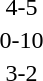<table style="text-align:center">
<tr>
<th width=200></th>
<th width=100></th>
<th width=200></th>
</tr>
<tr>
<td align=right></td>
<td>4-5</td>
<td align=left></td>
</tr>
<tr>
<td align=right></td>
<td>0-10</td>
<td align=left></td>
</tr>
<tr>
<td align=right></td>
<td>3-2</td>
<td align=left></td>
</tr>
</table>
